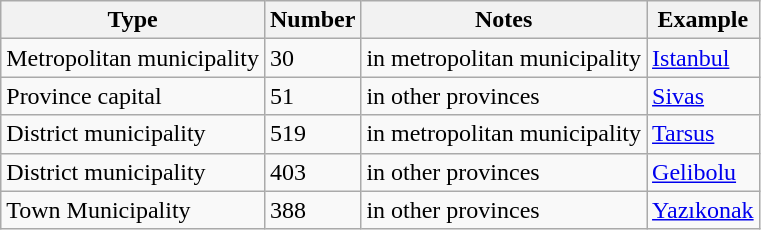<table class="sortable wikitable">
<tr>
<th>Type</th>
<th>Number</th>
<th>Notes</th>
<th>Example</th>
</tr>
<tr>
<td>Metropolitan municipality</td>
<td>30</td>
<td>in metropolitan municipality</td>
<td><a href='#'>Istanbul</a></td>
</tr>
<tr>
<td>Province capital</td>
<td>51</td>
<td>in other provinces</td>
<td><a href='#'>Sivas</a></td>
</tr>
<tr>
<td>District municipality</td>
<td>519</td>
<td>in metropolitan municipality</td>
<td><a href='#'>Tarsus</a></td>
</tr>
<tr>
<td>District municipality</td>
<td>403</td>
<td>in other provinces</td>
<td><a href='#'>Gelibolu</a></td>
</tr>
<tr>
<td>Town Municipality</td>
<td>388</td>
<td>in other provinces</td>
<td><a href='#'>Yazıkonak</a></td>
</tr>
</table>
